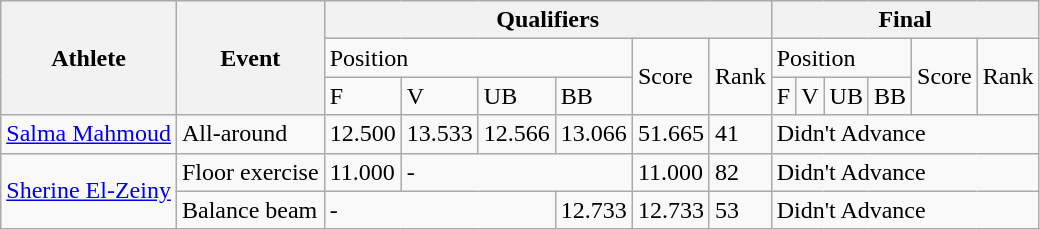<table class="wikitable">
<tr>
<th rowspan="3">Athlete</th>
<th rowspan="3">Event</th>
<th colspan="6">Qualifiers</th>
<th colspan="6">Final</th>
</tr>
<tr>
<td colspan="4">Position</td>
<td rowspan="2">Score</td>
<td rowspan="2">Rank</td>
<td colspan="4">Position</td>
<td rowspan="2">Score</td>
<td rowspan="2">Rank</td>
</tr>
<tr>
<td>F</td>
<td>V</td>
<td>UB</td>
<td>BB</td>
<td>F</td>
<td>V</td>
<td>UB</td>
<td>BB</td>
</tr>
<tr>
<td><a href='#'>Salma Mahmoud</a></td>
<td>All-around</td>
<td>12.500</td>
<td>13.533</td>
<td>12.566</td>
<td>13.066</td>
<td>51.665</td>
<td>41</td>
<td colspan="6">Didn't Advance</td>
</tr>
<tr>
<td rowspan="2"><a href='#'>Sherine El-Zeiny</a></td>
<td>Floor exercise</td>
<td>11.000</td>
<td colspan="3">-</td>
<td>11.000</td>
<td>82</td>
<td colspan="6">Didn't Advance</td>
</tr>
<tr>
<td>Balance beam</td>
<td colspan="3">-</td>
<td>12.733</td>
<td>12.733</td>
<td>53</td>
<td colspan="6">Didn't Advance</td>
</tr>
</table>
